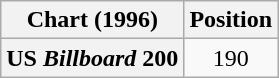<table class="wikitable plainrowheaders" style="text-align:center">
<tr>
<th scope="col">Chart (1996)</th>
<th scope="col">Position</th>
</tr>
<tr>
<th scope="row">US <em>Billboard</em> 200</th>
<td style="text-align:center;">190</td>
</tr>
</table>
